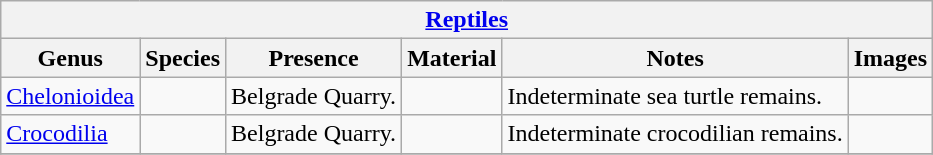<table class="wikitable" align="center">
<tr>
<th colspan="6" align="center"><strong><a href='#'>Reptiles</a></strong></th>
</tr>
<tr>
<th>Genus</th>
<th>Species</th>
<th>Presence</th>
<th><strong>Material</strong></th>
<th>Notes</th>
<th>Images</th>
</tr>
<tr>
<td><a href='#'>Chelonioidea</a></td>
<td></td>
<td>Belgrade Quarry.</td>
<td></td>
<td>Indeterminate sea turtle remains.</td>
<td></td>
</tr>
<tr>
<td><a href='#'>Crocodilia</a></td>
<td></td>
<td>Belgrade Quarry.</td>
<td></td>
<td>Indeterminate crocodilian remains.</td>
<td></td>
</tr>
<tr>
</tr>
</table>
